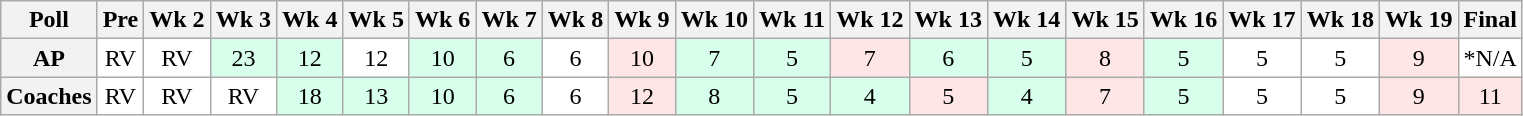<table class="wikitable" style="white-space:nowrap;text-align:center;">
<tr>
<th>Poll</th>
<th>Pre</th>
<th>Wk 2</th>
<th>Wk 3</th>
<th>Wk 4</th>
<th>Wk 5</th>
<th>Wk 6</th>
<th>Wk 7</th>
<th>Wk 8</th>
<th>Wk 9</th>
<th>Wk 10</th>
<th>Wk 11</th>
<th>Wk 12</th>
<th>Wk 13</th>
<th>Wk 14</th>
<th>Wk 15</th>
<th>Wk 16</th>
<th>Wk 17</th>
<th>Wk 18</th>
<th>Wk 19</th>
<th>Final</th>
</tr>
<tr>
<th>AP</th>
<td style="background:#FFF;">RV</td>
<td style="background:#FFF;">RV</td>
<td style="background:#D8FFEB;">23</td>
<td style="background:#D8FFEB;">12</td>
<td style="background:#FFF;">12</td>
<td style="background:#D8FFEB;">10</td>
<td style="background:#D8FFEB;">6</td>
<td style="background:#FFF;">6</td>
<td style="background:#FFE6E6;">10</td>
<td style="background:#d8ffeb;">7</td>
<td style="background:#D8FFEB;">5</td>
<td style="background:#FFe6e6;">7</td>
<td style="background:#d8ffeb;">6</td>
<td style="background:#D8FFEB;">5</td>
<td style="background:#FFE6E6;">8</td>
<td style="background:#d8ffeb;">5</td>
<td style="background:#FFF;">5</td>
<td style="background:#FFF;">5</td>
<td style="background:#FFE6E6;">9</td>
<td style="background:#FFF;">*N/A</td>
</tr>
<tr>
<th>Coaches</th>
<td style="background:#FFF;">RV</td>
<td style="background:#FFF;">RV</td>
<td style="background:#FFF;">RV</td>
<td style="background:#d8ffeb;">18</td>
<td style="background:#d8ffeb;">13</td>
<td style="background:#D8FFEB;">10</td>
<td style="background:#D8FFEB;">6</td>
<td style="background:#FFF;">6</td>
<td style="background:#ffe6e6;">12</td>
<td style="background:#d8ffeb;">8</td>
<td style="background:#D8FFEB;">5</td>
<td style="background:#D8FFEB;">4</td>
<td style="background:#FFE6E6;">5</td>
<td style="background:#D8FFEB;">4</td>
<td style="background:#FFE6E6;">7</td>
<td style="background:#d8ffeb;">5</td>
<td style="background:#FFF;">5</td>
<td style="background:#FFF;">5</td>
<td style="background:#FFE6E6;">9</td>
<td style="background:#FFE6E6;">11</td>
</tr>
</table>
